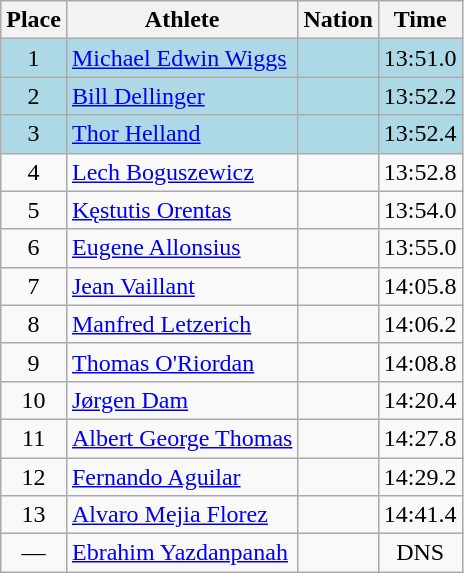<table class=wikitable>
<tr>
<th>Place</th>
<th>Athlete</th>
<th>Nation</th>
<th>Time</th>
</tr>
<tr align=center bgcolor=lightblue>
<td>1</td>
<td align=left><a href='#'>Michael Edwin Wiggs</a></td>
<td align=left></td>
<td>13:51.0</td>
</tr>
<tr align=center bgcolor=lightblue>
<td>2</td>
<td align=left><a href='#'>Bill Dellinger</a></td>
<td align=left></td>
<td>13:52.2</td>
</tr>
<tr align=center bgcolor=lightblue>
<td>3</td>
<td align=left><a href='#'>Thor Helland</a></td>
<td align=left></td>
<td>13:52.4</td>
</tr>
<tr align=center>
<td>4</td>
<td align=left><a href='#'>Lech Boguszewicz</a></td>
<td align=left></td>
<td>13:52.8</td>
</tr>
<tr align=center>
<td>5</td>
<td align=left><a href='#'>Kęstutis Orentas</a></td>
<td align=left></td>
<td>13:54.0</td>
</tr>
<tr align=center>
<td>6</td>
<td align=left><a href='#'>Eugene Allonsius</a></td>
<td align=left></td>
<td>13:55.0</td>
</tr>
<tr align=center>
<td>7</td>
<td align=left><a href='#'>Jean Vaillant</a></td>
<td align=left></td>
<td>14:05.8</td>
</tr>
<tr align=center>
<td>8</td>
<td align=left><a href='#'>Manfred Letzerich</a></td>
<td align=left></td>
<td>14:06.2</td>
</tr>
<tr align=center>
<td>9</td>
<td align=left><a href='#'>Thomas O'Riordan</a></td>
<td align=left></td>
<td>14:08.8</td>
</tr>
<tr align=center>
<td>10</td>
<td align=left><a href='#'>Jørgen Dam</a></td>
<td align=left></td>
<td>14:20.4</td>
</tr>
<tr align=center>
<td>11</td>
<td align=left><a href='#'>Albert George Thomas</a></td>
<td align=left></td>
<td>14:27.8</td>
</tr>
<tr align=center>
<td>12</td>
<td align=left><a href='#'>Fernando Aguilar</a></td>
<td align=left></td>
<td>14:29.2</td>
</tr>
<tr align=center>
<td>13</td>
<td align=left><a href='#'>Alvaro Mejia Florez</a></td>
<td align=left></td>
<td>14:41.4</td>
</tr>
<tr align=center>
<td>—</td>
<td align=left><a href='#'>Ebrahim Yazdanpanah</a></td>
<td align=left></td>
<td>DNS</td>
</tr>
</table>
